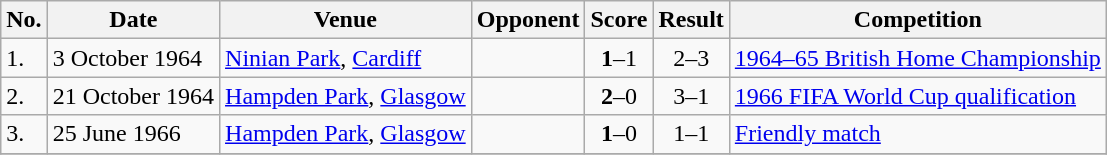<table class="wikitable">
<tr>
<th>No.</th>
<th>Date</th>
<th>Venue</th>
<th>Opponent</th>
<th>Score</th>
<th>Result</th>
<th>Competition</th>
</tr>
<tr>
<td>1.</td>
<td>3 October 1964</td>
<td><a href='#'>Ninian Park</a>, <a href='#'>Cardiff</a></td>
<td></td>
<td align=center><strong>1</strong>–1</td>
<td align=center>2–3</td>
<td><a href='#'>1964–65 British Home Championship</a></td>
</tr>
<tr>
<td>2.</td>
<td>21 October 1964</td>
<td><a href='#'>Hampden Park</a>, <a href='#'>Glasgow</a></td>
<td></td>
<td align=center><strong>2</strong>–0</td>
<td align=center>3–1</td>
<td><a href='#'>1966 FIFA World Cup qualification</a></td>
</tr>
<tr>
<td>3.</td>
<td>25 June 1966</td>
<td><a href='#'>Hampden Park</a>, <a href='#'>Glasgow</a></td>
<td></td>
<td align=center><strong>1</strong>–0</td>
<td align=center>1–1</td>
<td><a href='#'>Friendly match</a></td>
</tr>
<tr>
</tr>
</table>
